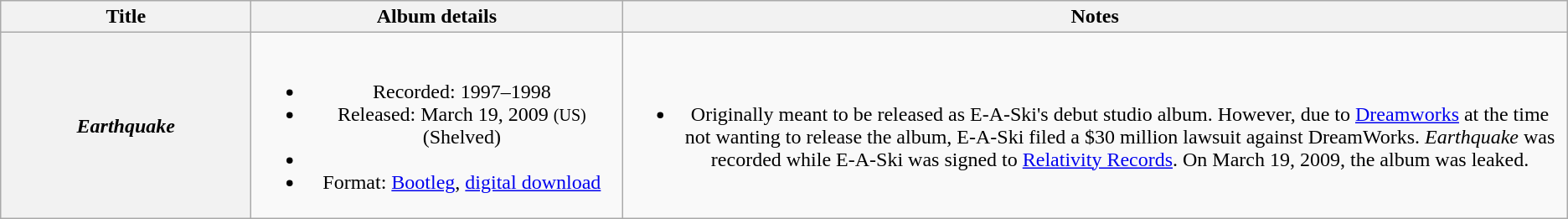<table class="wikitable plainrowheaders" style="text-align:center;">
<tr>
<th scope="col" style="width:12em;">Title</th>
<th scope="col" style="width:18em;">Album details</th>
<th scope="col">Notes</th>
</tr>
<tr>
<th scope="row"><em>Earthquake</em></th>
<td><br><ul><li>Recorded: 1997–1998</li><li>Released: March 19, 2009 <small>(US)</small> (Shelved)</li><li></li><li>Format: <a href='#'>Bootleg</a>, <a href='#'>digital download</a></li></ul></td>
<td><br><ul><li>Originally meant to be released as E-A-Ski's debut studio album. However, due to <a href='#'>Dreamworks</a> at the time not wanting to release the album, E-A-Ski filed a $30 million lawsuit against DreamWorks. <em>Earthquake</em> was recorded while E-A-Ski was signed to <a href='#'>Relativity Records</a>. On March 19, 2009, the album was leaked.</li></ul></td>
</tr>
</table>
